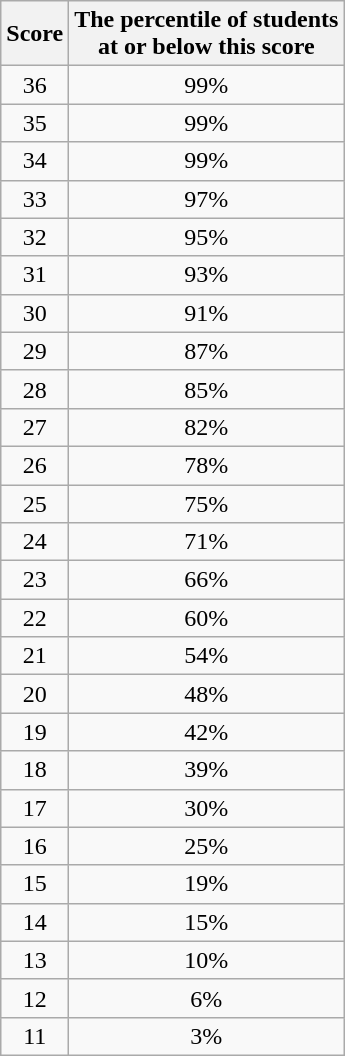<table class="wikitable sortable" style="text-align:center">
<tr>
<th>Score</th>
<th>The percentile of students<br>at or below this score</th>
</tr>
<tr>
<td>36</td>
<td>99%</td>
</tr>
<tr>
<td>35</td>
<td>99%</td>
</tr>
<tr>
<td>34</td>
<td>99%</td>
</tr>
<tr>
<td>33</td>
<td>97%</td>
</tr>
<tr>
<td>32</td>
<td>95%</td>
</tr>
<tr>
<td>31</td>
<td>93%</td>
</tr>
<tr>
<td>30</td>
<td>91%</td>
</tr>
<tr>
<td>29</td>
<td>87%</td>
</tr>
<tr>
<td>28</td>
<td>85%</td>
</tr>
<tr>
<td>27</td>
<td>82%</td>
</tr>
<tr>
<td>26</td>
<td>78%</td>
</tr>
<tr>
<td>25</td>
<td>75%</td>
</tr>
<tr>
<td>24</td>
<td>71%</td>
</tr>
<tr>
<td>23</td>
<td>66%</td>
</tr>
<tr>
<td>22</td>
<td>60%</td>
</tr>
<tr>
<td>21</td>
<td>54%</td>
</tr>
<tr>
<td>20</td>
<td>48%</td>
</tr>
<tr>
<td>19</td>
<td>42%</td>
</tr>
<tr>
<td>18</td>
<td>39%</td>
</tr>
<tr>
<td>17</td>
<td>30%</td>
</tr>
<tr>
<td>16</td>
<td>25%</td>
</tr>
<tr>
<td>15</td>
<td>19%</td>
</tr>
<tr>
<td>14</td>
<td>15%</td>
</tr>
<tr>
<td>13</td>
<td>10%</td>
</tr>
<tr>
<td>12</td>
<td>6%</td>
</tr>
<tr>
<td>11</td>
<td>3%</td>
</tr>
</table>
